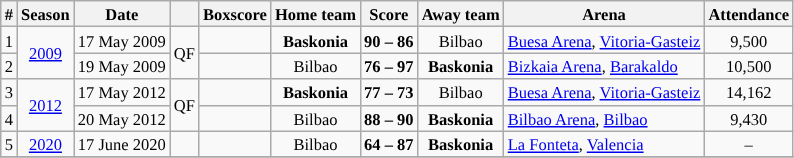<table class="wikitable" style="text-align: center; width=25%; font-size: 11px">
<tr>
<th>#</th>
<th>Season</th>
<th>Date</th>
<th></th>
<th>Boxscore</th>
<th>Home team</th>
<th>Score</th>
<th>Away team</th>
<th>Arena</th>
<th>Attendance</th>
</tr>
<tr>
<td>1</td>
<td rowspan=2><a href='#'>2009</a></td>
<td>17 May 2009</td>
<td rowspan=2>QF</td>
<td></td>
<td><strong>Baskonia</strong></td>
<td><strong>90 – 86</strong></td>
<td>Bilbao</td>
<td align=left><a href='#'>Buesa Arena</a>, <a href='#'>Vitoria-Gasteiz</a></td>
<td>9,500</td>
</tr>
<tr>
<td>2</td>
<td>19 May 2009</td>
<td></td>
<td>Bilbao</td>
<td><strong>76 – 97</strong></td>
<td><strong>Baskonia</strong></td>
<td align=left><a href='#'>Bizkaia Arena</a>, <a href='#'>Barakaldo</a></td>
<td>10,500</td>
</tr>
<tr>
<td>3</td>
<td rowspan=2><a href='#'>2012</a></td>
<td>17 May 2012</td>
<td rowspan=2>QF</td>
<td></td>
<td><strong>Baskonia</strong></td>
<td><strong>77 – 73</strong></td>
<td>Bilbao</td>
<td align=left><a href='#'>Buesa Arena</a>, <a href='#'>Vitoria-Gasteiz</a></td>
<td>14,162</td>
</tr>
<tr>
<td>4</td>
<td>20 May 2012</td>
<td></td>
<td>Bilbao</td>
<td><strong>88 – 90</strong></td>
<td><strong>Baskonia</strong></td>
<td align=left><a href='#'>Bilbao Arena</a>, <a href='#'>Bilbao</a></td>
<td>9,430</td>
</tr>
<tr>
<td>5</td>
<td><a href='#'>2020</a></td>
<td>17 June 2020</td>
<td></td>
<td></td>
<td>Bilbao</td>
<td><strong>64 – 87</strong></td>
<td><strong>Baskonia</strong></td>
<td align=left><a href='#'>La Fonteta</a>, <a href='#'>Valencia</a></td>
<td>–</td>
</tr>
<tr>
</tr>
</table>
